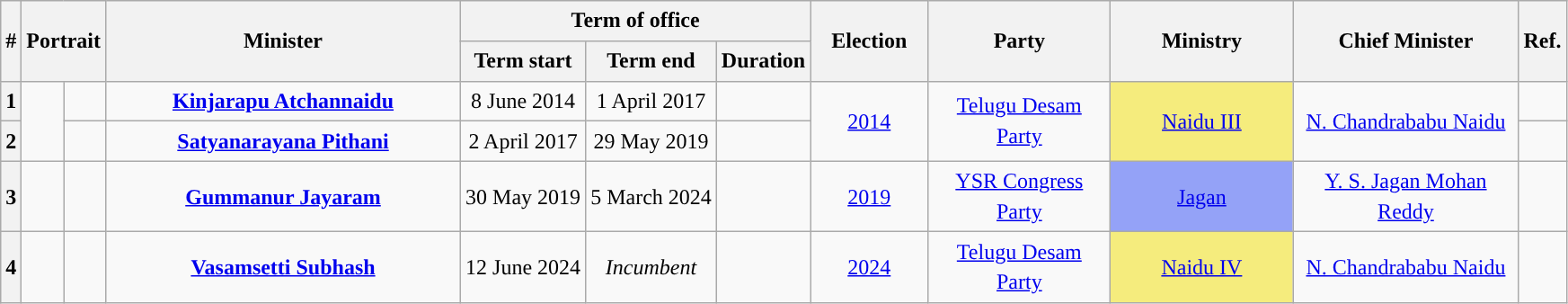<table class="wikitable" style="line-height:1.4em; text-align:center">
<tr>
<th rowspan=2>#</th>
<th rowspan=2 colspan="2">Portrait</th>
<th rowspan=2 style="width:16em">Minister<br></th>
<th colspan="3">Term of office</th>
<th rowspan=2 style="width:5em">Election<br></th>
<th rowspan=2 style="width:8em">Party</th>
<th rowspan=2 style="width:8em">Ministry</th>
<th rowspan=2 style="width:10em">Chief Minister</th>
<th rowspan=2>Ref.</th>
</tr>
<tr>
<th>Term start</th>
<th>Term end</th>
<th>Duration</th>
</tr>
<tr>
<th>1</th>
<td rowspan=2></td>
<td></td>
<td><strong><a href='#'>Kinjarapu Atchannaidu</a></strong><br></td>
<td>8 June 2014</td>
<td>1 April 2017</td>
<td><strong></strong></td>
<td rowspan=2><a href='#'>2014</a><br></td>
<td rowspan=2><a href='#'>Telugu Desam Party</a></td>
<td rowspan=2 bgcolor="#F5EC7D"><a href='#'>Naidu III</a></td>
<td rowspan=2><a href='#'>N. Chandrababu Naidu</a></td>
<td></td>
</tr>
<tr>
<th>2</th>
<td></td>
<td><strong><a href='#'>Satyanarayana Pithani</a></strong><br></td>
<td>2 April 2017</td>
<td>29 May 2019</td>
<td><strong></strong></td>
<td></td>
</tr>
<tr>
<th>3</th>
<td></td>
<td></td>
<td><strong><a href='#'>Gummanur Jayaram</a></strong><br></td>
<td>30 May 2019</td>
<td>5 March 2024 </td>
<td><strong></strong></td>
<td><a href='#'>2019</a><br></td>
<td><a href='#'>YSR Congress Party</a></td>
<td bgcolor="#94A2F7"><a href='#'>Jagan</a></td>
<td><a href='#'>Y. S. Jagan Mohan Reddy</a></td>
<td></td>
</tr>
<tr>
<th>4</th>
<td></td>
<td></td>
<td><strong><a href='#'>Vasamsetti Subhash</a></strong><br></td>
<td>12 June 2024</td>
<td><em>Incumbent</em></td>
<td><strong></strong></td>
<td><a href='#'>2024</a><br></td>
<td><a href='#'>Telugu Desam Party</a></td>
<td bgcolor="#F5EC7D"><a href='#'>Naidu IV</a></td>
<td><a href='#'>N. Chandrababu Naidu</a></td>
<td></td>
</tr>
</table>
